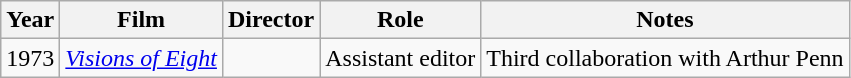<table class="wikitable">
<tr>
<th>Year</th>
<th>Film</th>
<th>Director</th>
<th>Role</th>
<th>Notes</th>
</tr>
<tr>
<td>1973</td>
<td><em><a href='#'>Visions of Eight</a></em></td>
<td></td>
<td>Assistant editor</td>
<td>Third collaboration with Arthur Penn</td>
</tr>
</table>
